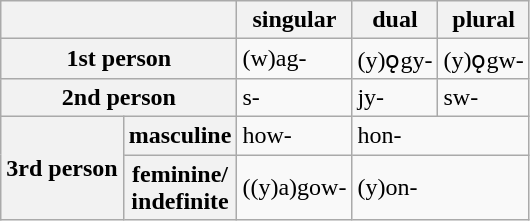<table class="wikitable">
<tr>
<th colspan="2"></th>
<th>singular</th>
<th>dual</th>
<th>plural</th>
</tr>
<tr>
<th colspan="2">1st person</th>
<td>(w)ag-</td>
<td>(y)ǫgy-</td>
<td>(y)ǫgw-</td>
</tr>
<tr>
<th colspan="2">2nd person</th>
<td>s-</td>
<td>jy-</td>
<td>sw-</td>
</tr>
<tr>
<th rowspan="2">3rd person</th>
<th>masculine</th>
<td>how-</td>
<td colspan="2">hon-</td>
</tr>
<tr>
<th>feminine/<br>indefinite</th>
<td>((y)a)gow-</td>
<td colspan="2">(y)on-</td>
</tr>
</table>
